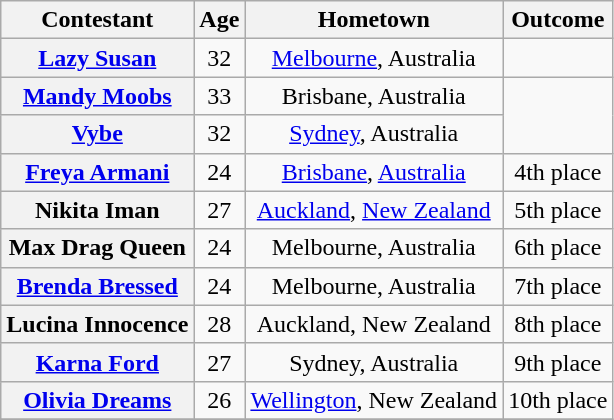<table class="wikitable sortable" style="text-align:center">
<tr>
<th scope="col">Contestant</th>
<th scope="col">Age</th>
<th scope="col">Hometown</th>
<th scope="col">Outcome</th>
</tr>
<tr>
<th scope="row"><a href='#'>Lazy Susan</a></th>
<td>32</td>
<td><a href='#'>Melbourne</a>, Australia</td>
<td></td>
</tr>
<tr>
<th scope="row"><a href='#'>Mandy Moobs</a></th>
<td>33</td>
<td>Brisbane, Australia</td>
<td rowspan="2"></td>
</tr>
<tr>
<th scope="row"><a href='#'>Vybe</a></th>
<td>32</td>
<td><a href='#'>Sydney</a>, Australia</td>
</tr>
<tr>
<th scope="row"><a href='#'>Freya Armani</a></th>
<td>24</td>
<td><a href='#'>Brisbane</a>, <a href='#'>Australia</a></td>
<td>4th place</td>
</tr>
<tr>
<th scope="row">Nikita Iman</th>
<td>27</td>
<td><a href='#'>Auckland</a>, <a href='#'>New Zealand</a></td>
<td>5th place</td>
</tr>
<tr>
<th scope="row">Max Drag Queen</th>
<td>24</td>
<td>Melbourne, Australia</td>
<td>6th place</td>
</tr>
<tr>
<th scope="row"><a href='#'>Brenda Bressed</a></th>
<td>24</td>
<td>Melbourne, Australia</td>
<td>7th place</td>
</tr>
<tr>
<th scope="row" nowrap>Lucina Innocence</th>
<td>28</td>
<td>Auckland, New Zealand</td>
<td>8th place</td>
</tr>
<tr>
<th scope="row"><a href='#'>Karna Ford</a></th>
<td>27</td>
<td>Sydney, Australia</td>
<td>9th place</td>
</tr>
<tr>
<th scope="row"><a href='#'>Olivia Dreams</a></th>
<td>26</td>
<td nowrap><a href='#'>Wellington</a>, New Zealand</td>
<td>10th place</td>
</tr>
<tr>
</tr>
</table>
